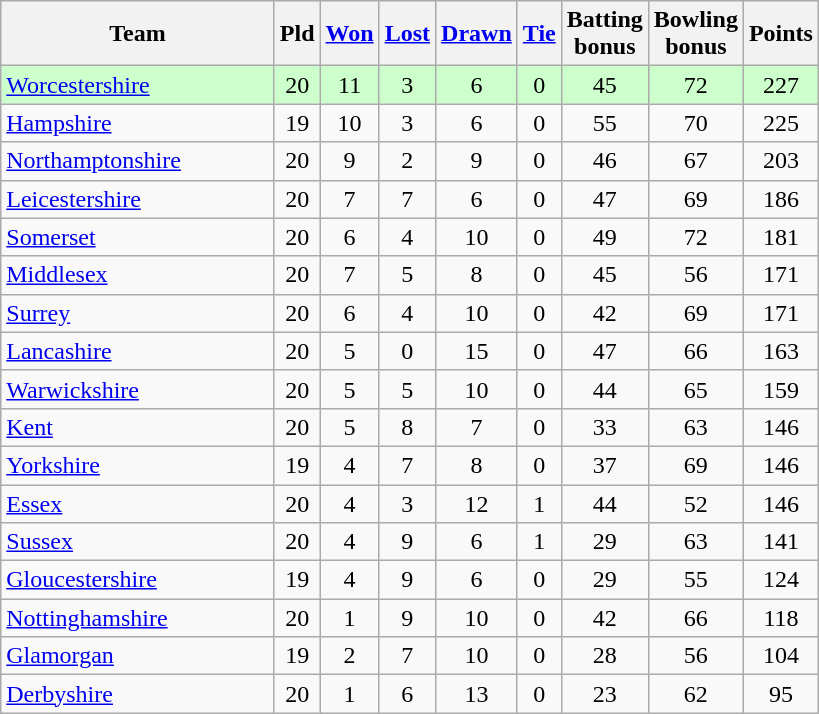<table class="wikitable" style="text-align:center;">
<tr>
<th width=175>Team</th>
<th width=20 abbr="Played">Pld</th>
<th width=20 abbr="Won"><a href='#'>Won</a></th>
<th width=20 abbr="Lost"><a href='#'>Lost</a></th>
<th width=20 abbr="Drawn"><a href='#'>Drawn</a></th>
<th width=20 abbr="Tie"><a href='#'>Tie</a></th>
<th width=20 abbr="Bonus points">Batting bonus</th>
<th width=20 abbr="Bonus points">Bowling bonus</th>
<th width=20 abbr="Points">Points</th>
</tr>
<tr style="background:#ccffcc;">
<td style="text-align:left;"><a href='#'>Worcestershire</a></td>
<td>20</td>
<td>11</td>
<td>3</td>
<td>6</td>
<td>0</td>
<td>45</td>
<td>72</td>
<td>227</td>
</tr>
<tr>
<td style="text-align:left;"><a href='#'>Hampshire</a></td>
<td>19</td>
<td>10</td>
<td>3</td>
<td>6</td>
<td>0</td>
<td>55</td>
<td>70</td>
<td>225</td>
</tr>
<tr>
<td style="text-align:left;"><a href='#'>Northamptonshire</a></td>
<td>20</td>
<td>9</td>
<td>2</td>
<td>9</td>
<td>0</td>
<td>46</td>
<td>67</td>
<td>203</td>
</tr>
<tr>
<td style="text-align:left;"><a href='#'>Leicestershire</a></td>
<td>20</td>
<td>7</td>
<td>7</td>
<td>6</td>
<td>0</td>
<td>47</td>
<td>69</td>
<td>186</td>
</tr>
<tr>
<td style="text-align:left;"><a href='#'>Somerset</a></td>
<td>20</td>
<td>6</td>
<td>4</td>
<td>10</td>
<td>0</td>
<td>49</td>
<td>72</td>
<td>181</td>
</tr>
<tr>
<td style="text-align:left;"><a href='#'>Middlesex</a></td>
<td>20</td>
<td>7</td>
<td>5</td>
<td>8</td>
<td>0</td>
<td>45</td>
<td>56</td>
<td>171</td>
</tr>
<tr>
<td style="text-align:left;"><a href='#'>Surrey</a></td>
<td>20</td>
<td>6</td>
<td>4</td>
<td>10</td>
<td>0</td>
<td>42</td>
<td>69</td>
<td>171</td>
</tr>
<tr>
<td style="text-align:left;"><a href='#'>Lancashire</a></td>
<td>20</td>
<td>5</td>
<td>0</td>
<td>15</td>
<td>0</td>
<td>47</td>
<td>66</td>
<td>163</td>
</tr>
<tr>
<td style="text-align:left;"><a href='#'>Warwickshire</a></td>
<td>20</td>
<td>5</td>
<td>5</td>
<td>10</td>
<td>0</td>
<td>44</td>
<td>65</td>
<td>159</td>
</tr>
<tr>
<td style="text-align:left;"><a href='#'>Kent</a></td>
<td>20</td>
<td>5</td>
<td>8</td>
<td>7</td>
<td>0</td>
<td>33</td>
<td>63</td>
<td>146</td>
</tr>
<tr>
<td style="text-align:left;"><a href='#'>Yorkshire</a></td>
<td>19</td>
<td>4</td>
<td>7</td>
<td>8</td>
<td>0</td>
<td>37</td>
<td>69</td>
<td>146</td>
</tr>
<tr>
<td style="text-align:left;"><a href='#'>Essex</a></td>
<td>20</td>
<td>4</td>
<td>3</td>
<td>12</td>
<td>1</td>
<td>44</td>
<td>52</td>
<td>146</td>
</tr>
<tr>
<td style="text-align:left;"><a href='#'>Sussex</a></td>
<td>20</td>
<td>4</td>
<td>9</td>
<td>6</td>
<td>1</td>
<td>29</td>
<td>63</td>
<td>141</td>
</tr>
<tr>
<td style="text-align:left;"><a href='#'>Gloucestershire</a></td>
<td>19</td>
<td>4</td>
<td>9</td>
<td>6</td>
<td>0</td>
<td>29</td>
<td>55</td>
<td>124</td>
</tr>
<tr>
<td style="text-align:left;"><a href='#'>Nottinghamshire</a></td>
<td>20</td>
<td>1</td>
<td>9</td>
<td>10</td>
<td>0</td>
<td>42</td>
<td>66</td>
<td>118</td>
</tr>
<tr>
<td style="text-align:left;"><a href='#'>Glamorgan</a></td>
<td>19</td>
<td>2</td>
<td>7</td>
<td>10</td>
<td>0</td>
<td>28</td>
<td>56</td>
<td>104</td>
</tr>
<tr>
<td style="text-align:left;"><a href='#'>Derbyshire</a></td>
<td>20</td>
<td>1</td>
<td>6</td>
<td>13</td>
<td>0</td>
<td>23</td>
<td>62</td>
<td>95</td>
</tr>
</table>
